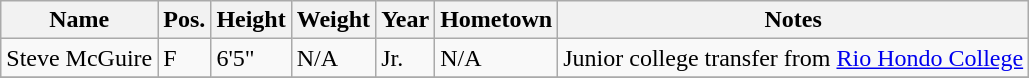<table class="wikitable sortable" border="1">
<tr>
<th>Name</th>
<th>Pos.</th>
<th>Height</th>
<th>Weight</th>
<th>Year</th>
<th>Hometown</th>
<th class="unsortable">Notes</th>
</tr>
<tr>
<td sortname>Steve McGuire</td>
<td>F</td>
<td>6'5"</td>
<td>N/A</td>
<td>Jr.</td>
<td>N/A</td>
<td>Junior college transfer from <a href='#'>Rio Hondo College</a></td>
</tr>
<tr>
</tr>
</table>
